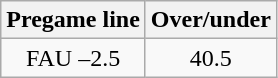<table class="wikitable">
<tr align="center">
<th style=>Pregame line</th>
<th style=>Over/under</th>
</tr>
<tr align="center">
<td>FAU –2.5</td>
<td>40.5</td>
</tr>
</table>
